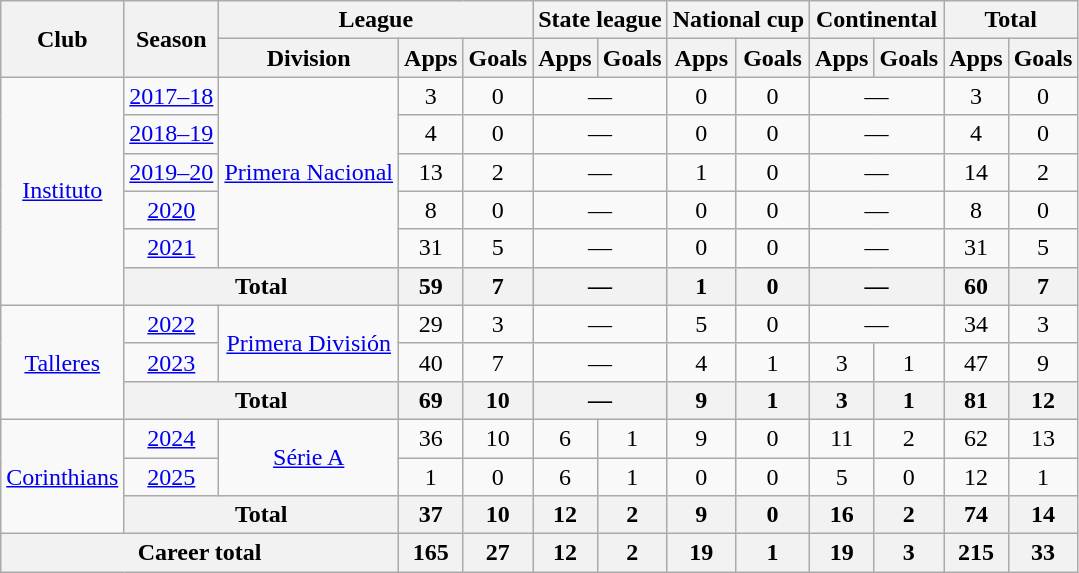<table class="wikitable" style="text-align:center">
<tr>
<th rowspan="2">Club</th>
<th rowspan="2">Season</th>
<th colspan="3">League</th>
<th colspan="2">State league</th>
<th colspan="2">National cup</th>
<th colspan="2">Continental</th>
<th colspan="2">Total</th>
</tr>
<tr>
<th>Division</th>
<th>Apps</th>
<th>Goals</th>
<th>Apps</th>
<th>Goals</th>
<th>Apps</th>
<th>Goals</th>
<th>Apps</th>
<th>Goals</th>
<th>Apps</th>
<th>Goals</th>
</tr>
<tr>
<td rowspan="6"><a href='#'>Instituto</a></td>
<td><a href='#'>2017–18</a></td>
<td rowspan="5"><a href='#'>Primera Nacional</a></td>
<td>3</td>
<td>0</td>
<td colspan="2">—</td>
<td>0</td>
<td>0</td>
<td colspan="2">—</td>
<td>3</td>
<td>0</td>
</tr>
<tr>
<td><a href='#'>2018–19</a></td>
<td>4</td>
<td>0</td>
<td colspan="2">—</td>
<td>0</td>
<td>0</td>
<td colspan="2">—</td>
<td>4</td>
<td>0</td>
</tr>
<tr>
<td><a href='#'>2019–20</a></td>
<td>13</td>
<td>2</td>
<td colspan="2">—</td>
<td>1</td>
<td>0</td>
<td colspan="2">—</td>
<td>14</td>
<td>2</td>
</tr>
<tr>
<td><a href='#'>2020</a></td>
<td>8</td>
<td>0</td>
<td colspan="2">—</td>
<td>0</td>
<td>0</td>
<td colspan="2">—</td>
<td>8</td>
<td>0</td>
</tr>
<tr>
<td><a href='#'>2021</a></td>
<td>31</td>
<td>5</td>
<td colspan="2">—</td>
<td>0</td>
<td>0</td>
<td colspan="2">—</td>
<td>31</td>
<td>5</td>
</tr>
<tr>
<th colspan="2">Total</th>
<th>59</th>
<th>7</th>
<th colspan="2">—</th>
<th>1</th>
<th>0</th>
<th colspan="2">—</th>
<th>60</th>
<th>7</th>
</tr>
<tr>
<td rowspan="3"><a href='#'>Talleres</a></td>
<td><a href='#'>2022</a></td>
<td rowspan="2"><a href='#'>Primera División</a></td>
<td>29</td>
<td>3</td>
<td colspan="2">—</td>
<td>5</td>
<td>0</td>
<td colspan="2">—</td>
<td>34</td>
<td>3</td>
</tr>
<tr>
<td><a href='#'>2023</a></td>
<td>40</td>
<td>7</td>
<td colspan="2">—</td>
<td>4</td>
<td>1</td>
<td>3</td>
<td>1</td>
<td>47</td>
<td>9</td>
</tr>
<tr>
<th colspan="2">Total</th>
<th>69</th>
<th>10</th>
<th colspan="2">—</th>
<th>9</th>
<th>1</th>
<th>3</th>
<th>1</th>
<th>81</th>
<th>12</th>
</tr>
<tr>
<td rowspan="3"><a href='#'>Corinthians</a></td>
<td><a href='#'>2024</a></td>
<td rowspan="2"><a href='#'>Série A</a></td>
<td>36</td>
<td>10</td>
<td>6</td>
<td>1</td>
<td>9</td>
<td>0</td>
<td>11</td>
<td>2</td>
<td>62</td>
<td>13</td>
</tr>
<tr>
<td><a href='#'>2025</a></td>
<td>1</td>
<td>0</td>
<td>6</td>
<td>1</td>
<td>0</td>
<td>0</td>
<td>5</td>
<td>0</td>
<td>12</td>
<td>1</td>
</tr>
<tr>
<th colspan="2">Total</th>
<th>37</th>
<th>10</th>
<th>12</th>
<th>2</th>
<th>9</th>
<th>0</th>
<th>16</th>
<th>2</th>
<th>74</th>
<th>14</th>
</tr>
<tr>
<th colspan="3">Career total</th>
<th>165</th>
<th>27</th>
<th>12</th>
<th>2</th>
<th>19</th>
<th>1</th>
<th>19</th>
<th>3</th>
<th>215</th>
<th>33</th>
</tr>
</table>
